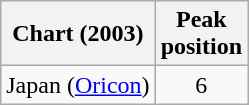<table class="wikitable sortable plainrowheaders">
<tr>
<th scope="col">Chart (2003)</th>
<th scope="col">Peak<br>position</th>
</tr>
<tr>
<td>Japan (<a href='#'>Oricon</a>)</td>
<td style="text-align:center;">6</td>
</tr>
</table>
